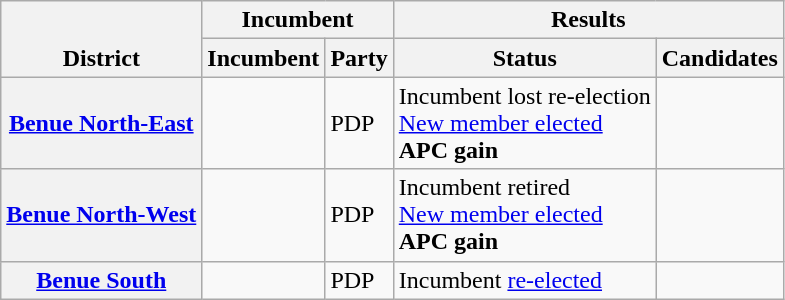<table class="wikitable sortable">
<tr valign=bottom>
<th rowspan=2>District</th>
<th colspan=2>Incumbent</th>
<th colspan=2>Results</th>
</tr>
<tr valign=bottom>
<th>Incumbent</th>
<th>Party</th>
<th>Status</th>
<th>Candidates</th>
</tr>
<tr>
<th><a href='#'>Benue North-East</a></th>
<td></td>
<td>PDP</td>
<td>Incumbent lost re-election<br><a href='#'>New member elected</a><br><strong>APC gain</strong></td>
<td nowrap></td>
</tr>
<tr>
<th><a href='#'>Benue North-West</a></th>
<td></td>
<td>PDP</td>
<td>Incumbent retired<br><a href='#'>New member elected</a><br><strong>APC gain</strong></td>
<td nowrap></td>
</tr>
<tr>
<th><a href='#'>Benue South</a></th>
<td></td>
<td>PDP</td>
<td>Incumbent <a href='#'>re-elected</a></td>
<td nowrap></td>
</tr>
</table>
